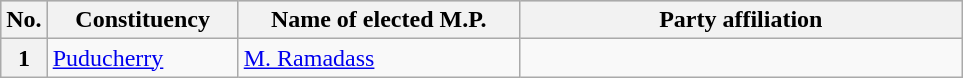<table class="wikitable">
<tr style="background:#ccc; text-align:center;">
<th>No.</th>
<th style="width:120px">Constituency</th>
<th style="width:180px">Name of elected M.P.</th>
<th colspan="2" style="width:18em">Party affiliation</th>
</tr>
<tr>
<th>1</th>
<td><a href='#'>Puducherry</a></td>
<td><a href='#'>M. Ramadass</a></td>
<td></td>
</tr>
</table>
